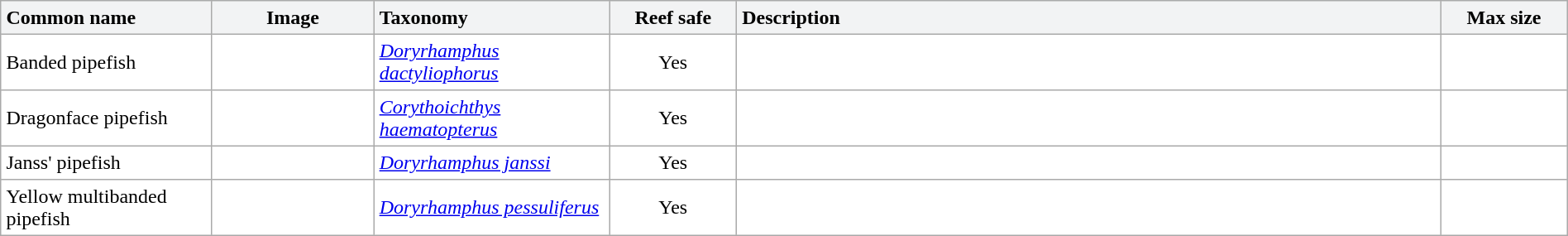<table class="sortable collapsible" cellpadding="4" width="100%" border="1" style="border:1px solid #aaa; border-collapse:collapse">
<tr>
<th align="left" style="background:#F2F3F4" width="170px">Common name</th>
<th style="background:#F2F3F4" width="130px" class="unsortable">Image</th>
<th align="left" style="background:#F2F3F4" width="190px">Taxonomy</th>
<th style="background:#F2F3F4" width="100px">Reef safe</th>
<th align="left" style="background:#F2F3F4" width="610px" class="unsortable">Description</th>
<th style="background:#F2F3F4" width="100px">Max size</th>
</tr>
<tr>
<td>Banded pipefish</td>
<td></td>
<td><em><a href='#'>Doryrhamphus dactyliophorus</a></em></td>
<td align="center">Yes</td>
<td></td>
<td align="center"></td>
</tr>
<tr>
<td>Dragonface pipefish</td>
<td></td>
<td><em><a href='#'>Corythoichthys haematopterus</a></em></td>
<td align="center">Yes</td>
<td></td>
<td align="center"></td>
</tr>
<tr>
<td>Janss' pipefish</td>
<td></td>
<td><em><a href='#'>Doryrhamphus janssi</a></em></td>
<td align="center">Yes</td>
<td></td>
<td align="center"></td>
</tr>
<tr>
<td>Yellow multibanded pipefish</td>
<td></td>
<td><em><a href='#'>Doryrhamphus pessuliferus</a></em></td>
<td align="center">Yes</td>
<td></td>
<td align="center"></td>
</tr>
</table>
